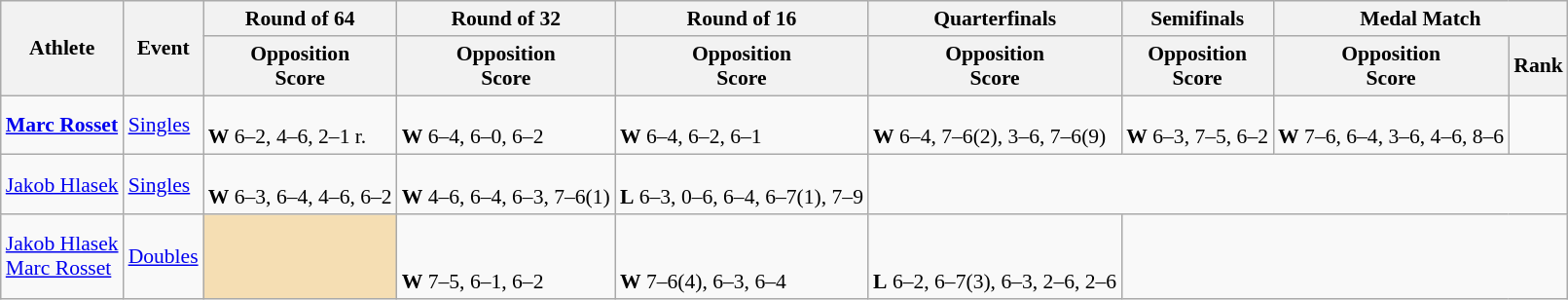<table class=wikitable style="font-size:90%">
<tr>
<th rowspan="2">Athlete</th>
<th rowspan="2">Event</th>
<th>Round of 64</th>
<th>Round of 32</th>
<th>Round of 16</th>
<th>Quarterfinals</th>
<th>Semifinals</th>
<th colspan="2">Medal Match</th>
</tr>
<tr>
<th>Opposition<br>Score</th>
<th>Opposition<br>Score</th>
<th>Opposition<br>Score</th>
<th>Opposition<br>Score</th>
<th>Opposition<br>Score</th>
<th>Opposition<br>Score</th>
<th>Rank</th>
</tr>
<tr>
<td><strong><a href='#'>Marc Rosset</a></strong></td>
<td><a href='#'>Singles</a></td>
<td><br><strong>W</strong> 6–2, 4–6, 2–1 r.</td>
<td><br><strong>W</strong> 6–4, 6–0, 6–2</td>
<td><br><strong>W</strong> 6–4, 6–2, 6–1</td>
<td><br><strong>W</strong> 6–4, 7–6(2), 3–6, 7–6(9)</td>
<td><br><strong>W</strong> 6–3, 7–5, 6–2</td>
<td><br><strong>W</strong> 7–6, 6–4, 3–6, 4–6, 8–6</td>
<td></td>
</tr>
<tr>
<td><a href='#'>Jakob Hlasek</a></td>
<td><a href='#'>Singles</a></td>
<td><br><strong>W</strong> 6–3, 6–4, 4–6, 6–2</td>
<td><br><strong>W</strong> 4–6, 6–4, 6–3, 7–6(1)</td>
<td><br><strong>L</strong> 6–3, 0–6, 6–4, 6–7(1), 7–9</td>
<td colspan = "4"></td>
</tr>
<tr>
<td><a href='#'>Jakob Hlasek</a> <br><a href='#'>Marc Rosset</a></td>
<td><a href='#'>Doubles</a></td>
<td bgcolor="wheat"></td>
<td><br><br><strong>W</strong> 7–5, 6–1, 6–2</td>
<td><br><br><strong>W</strong> 7–6(4), 6–3, 6–4</td>
<td><br><br><strong>L</strong> 6–2, 6–7(3), 6–3, 2–6, 2–6</td>
<td colspan = "3"></td>
</tr>
</table>
